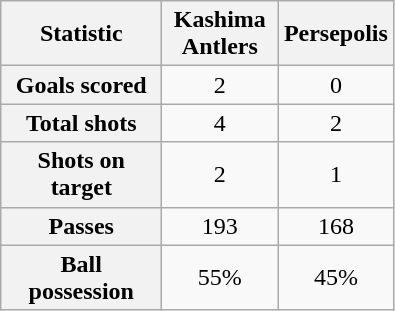<table class="wikitable plainrowheaders" style="text-align:center">
<tr>
<th scope="col" style="width:100px">Statistic</th>
<th scope="col" style="width:70px">Kashima Antlers</th>
<th scope="col" style="width:70px">Persepolis</th>
</tr>
<tr>
<th scope=row>Goals scored</th>
<td>2</td>
<td>0</td>
</tr>
<tr>
<th scope=row>Total shots</th>
<td>4</td>
<td>2</td>
</tr>
<tr>
<th scope=row>Shots on target</th>
<td>2</td>
<td>1</td>
</tr>
<tr>
<th scope=row>Passes</th>
<td>193</td>
<td>168</td>
</tr>
<tr>
<th scope=row>Ball possession</th>
<td>55%</td>
<td>45%</td>
</tr>
</table>
